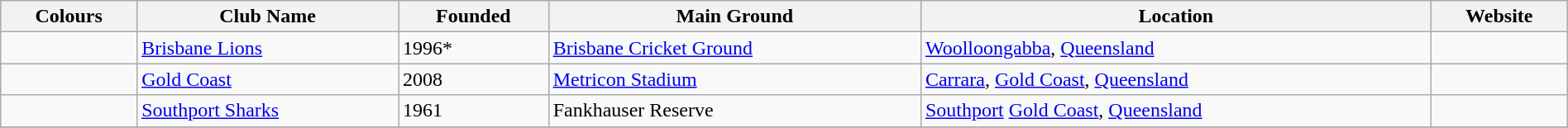<table class="wikitable" style="width:100%">
<tr>
<th>Colours</th>
<th>Club Name</th>
<th>Founded</th>
<th>Main Ground</th>
<th>Location</th>
<th>Website</th>
</tr>
<tr>
<td></td>
<td><a href='#'>Brisbane Lions</a></td>
<td>1996*</td>
<td><a href='#'>Brisbane Cricket Ground</a></td>
<td><a href='#'>Woolloongabba</a>, <a href='#'>Queensland</a></td>
<td></td>
</tr>
<tr>
<td></td>
<td><a href='#'>Gold Coast</a></td>
<td>2008</td>
<td><a href='#'>Metricon Stadium</a></td>
<td><a href='#'>Carrara</a>, <a href='#'>Gold Coast</a>, <a href='#'>Queensland</a></td>
<td></td>
</tr>
<tr>
<td></td>
<td><a href='#'>Southport Sharks</a></td>
<td>1961</td>
<td>Fankhauser Reserve</td>
<td><a href='#'>Southport</a> <a href='#'>Gold Coast</a>, <a href='#'>Queensland</a></td>
<td></td>
</tr>
<tr>
</tr>
</table>
